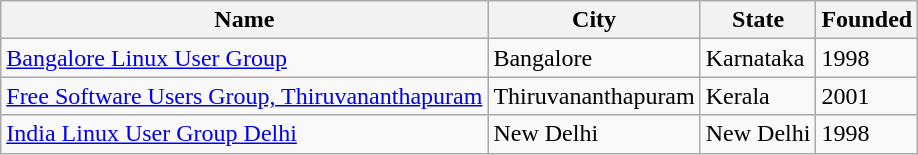<table class="wikitable sortable">
<tr>
<th>Name</th>
<th>City</th>
<th>State</th>
<th>Founded</th>
</tr>
<tr>
<td><a href='#'>Bangalore Linux User Group</a></td>
<td>Bangalore</td>
<td>Karnataka</td>
<td>1998</td>
</tr>
<tr>
<td><a href='#'>Free Software Users Group, Thiruvananthapuram</a></td>
<td>Thiruvananthapuram</td>
<td>Kerala</td>
<td>2001</td>
</tr>
<tr>
<td><a href='#'>India Linux User Group Delhi</a></td>
<td>New Delhi</td>
<td>New Delhi</td>
<td>1998</td>
</tr>
</table>
